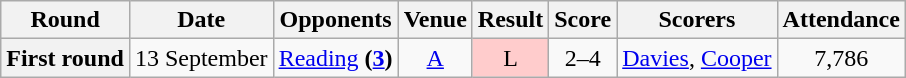<table class="wikitable" style="text-align:center">
<tr>
<th>Round</th>
<th>Date</th>
<th>Opponents</th>
<th>Venue</th>
<th>Result</th>
<th>Score</th>
<th>Scorers</th>
<th>Attendance</th>
</tr>
<tr>
<th>First round</th>
<td>13 September</td>
<td><a href='#'>Reading</a> <strong>(<a href='#'>3</a>)</strong></td>
<td><a href='#'>A</a></td>
<td style="background-color:#FFCCCC">L</td>
<td>2–4</td>
<td align="left"><a href='#'>Davies</a>, <a href='#'>Cooper</a></td>
<td>7,786</td>
</tr>
</table>
